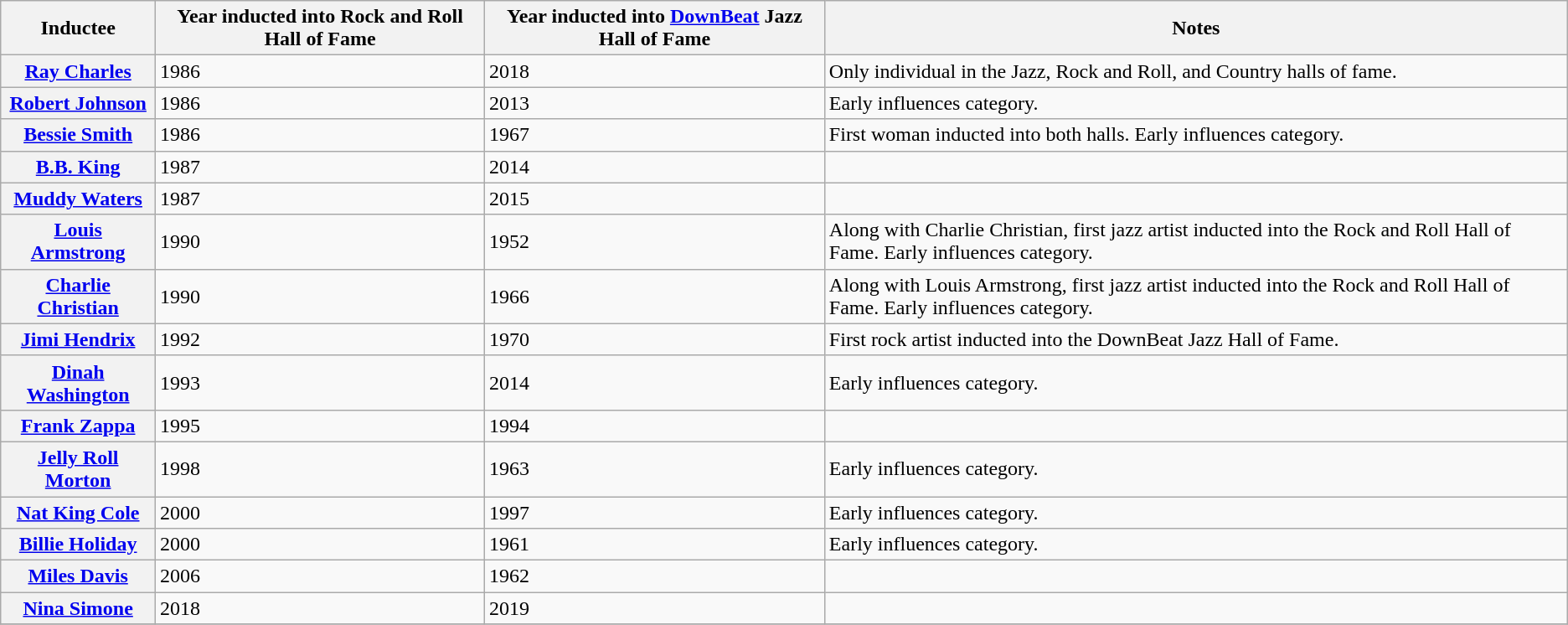<table role="Rock and Roll Hall of Fame inductees also in the DownBeat Jazz Hall of Fame" class="wikitable mw-collapsible mw-collapsed">
<tr>
<th scope="col">Inductee</th>
<th scope="col">Year inducted into Rock and Roll Hall of Fame</th>
<th scope="col">Year inducted into <a href='#'>DownBeat</a> Jazz Hall of Fame</th>
<th scope="col">Notes</th>
</tr>
<tr>
<th scope="row"><a href='#'>Ray Charles</a></th>
<td>1986</td>
<td>2018</td>
<td>Only individual in the Jazz, Rock and Roll, and Country halls of fame.</td>
</tr>
<tr>
<th scope="row"><a href='#'>Robert Johnson</a></th>
<td>1986</td>
<td>2013</td>
<td>Early influences category.</td>
</tr>
<tr>
<th scope="row"><a href='#'>Bessie Smith</a></th>
<td>1986</td>
<td>1967</td>
<td>First woman inducted into both halls. Early influences category.</td>
</tr>
<tr>
<th scope="row"><a href='#'>B.B. King</a></th>
<td>1987</td>
<td>2014</td>
<td></td>
</tr>
<tr>
<th scope="row"><a href='#'>Muddy Waters</a></th>
<td>1987</td>
<td>2015</td>
<td></td>
</tr>
<tr>
<th scope="row"><a href='#'>Louis Armstrong</a></th>
<td>1990</td>
<td>1952</td>
<td>Along with Charlie Christian, first jazz artist inducted into the Rock and Roll Hall of Fame. Early influences category.</td>
</tr>
<tr>
<th scope="row"><a href='#'>Charlie Christian</a></th>
<td>1990</td>
<td>1966</td>
<td>Along with Louis Armstrong, first jazz artist inducted into the Rock and Roll Hall of Fame. Early influences category.</td>
</tr>
<tr>
<th scope="row"><a href='#'>Jimi Hendrix</a></th>
<td>1992</td>
<td>1970</td>
<td>First rock artist inducted into the DownBeat Jazz Hall of Fame.</td>
</tr>
<tr>
<th scope="row"><a href='#'>Dinah Washington</a></th>
<td>1993</td>
<td>2014</td>
<td>Early influences category.</td>
</tr>
<tr>
<th scope="row"><a href='#'>Frank Zappa</a></th>
<td>1995</td>
<td>1994</td>
<td></td>
</tr>
<tr>
<th scope="row"><a href='#'>Jelly Roll Morton</a></th>
<td>1998</td>
<td>1963</td>
<td>Early influences category.</td>
</tr>
<tr>
<th scope="row"><a href='#'>Nat King Cole</a></th>
<td>2000</td>
<td>1997</td>
<td>Early influences category.</td>
</tr>
<tr>
<th scope="row"><a href='#'>Billie Holiday</a></th>
<td>2000</td>
<td>1961</td>
<td>Early influences category.</td>
</tr>
<tr>
<th scope="row"><a href='#'>Miles Davis</a></th>
<td>2006</td>
<td>1962</td>
<td></td>
</tr>
<tr>
<th scope="row"><a href='#'>Nina Simone</a></th>
<td>2018</td>
<td>2019</td>
<td></td>
</tr>
<tr>
</tr>
</table>
